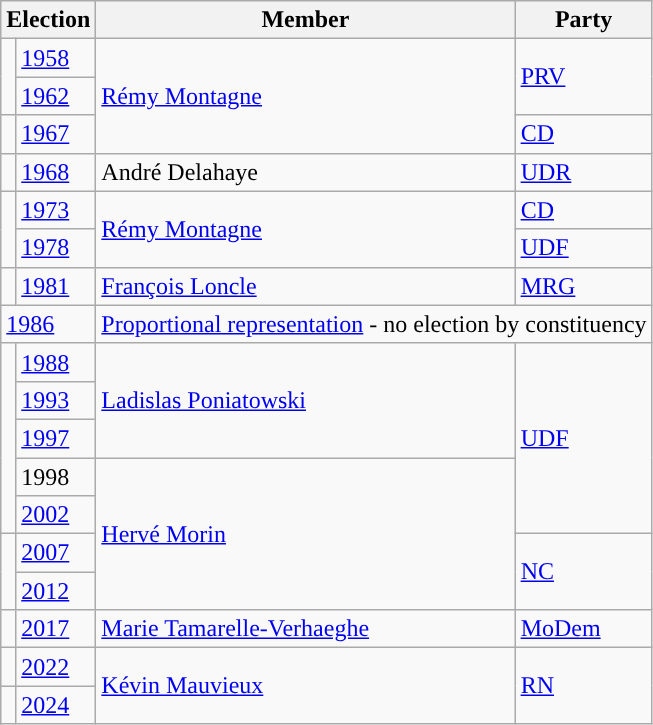<table class="wikitable">
<tr>
<th colspan="2">Election</th>
<th>Member</th>
<th>Party</th>
</tr>
<tr>
<td rowspan="2" style="color:inherit;background:"></td>
<td><a href='#'>1958</a></td>
<td rowspan="3"><a href='#'>Rémy Montagne</a></td>
<td rowspan="2"><a href='#'>PRV</a></td>
</tr>
<tr>
<td><a href='#'>1962</a></td>
</tr>
<tr>
<td style="color:inherit;background:"></td>
<td><a href='#'>1967</a></td>
<td><a href='#'>CD</a></td>
</tr>
<tr>
<td style="color:inherit;background:"></td>
<td><a href='#'>1968</a></td>
<td>André Delahaye</td>
<td><a href='#'>UDR</a></td>
</tr>
<tr>
<td rowspan="2" style="color:inherit;background:"></td>
<td><a href='#'>1973</a></td>
<td rowspan="2"><a href='#'>Rémy Montagne</a></td>
<td><a href='#'>CD</a></td>
</tr>
<tr>
<td><a href='#'>1978</a></td>
<td><a href='#'>UDF</a></td>
</tr>
<tr>
<td style="color:inherit;background:"></td>
<td><a href='#'>1981</a></td>
<td><a href='#'>François Loncle</a></td>
<td><a href='#'>MRG</a></td>
</tr>
<tr>
<td colspan="2"><a href='#'>1986</a></td>
<td colspan="2"><a href='#'>Proportional representation</a> - no election by constituency</td>
</tr>
<tr>
<td rowspan="5" style="color:inherit;background:"></td>
<td><a href='#'>1988</a></td>
<td rowspan="3"><a href='#'>Ladislas Poniatowski</a></td>
<td rowspan="5"><a href='#'>UDF</a></td>
</tr>
<tr>
<td><a href='#'>1993</a></td>
</tr>
<tr>
<td><a href='#'>1997</a></td>
</tr>
<tr>
<td>1998</td>
<td rowspan="4"><a href='#'>Hervé Morin</a></td>
</tr>
<tr>
<td><a href='#'>2002</a></td>
</tr>
<tr>
<td rowspan="2" style="color:inherit;background:"></td>
<td><a href='#'>2007</a></td>
<td rowspan="2"><a href='#'>NC</a></td>
</tr>
<tr>
<td><a href='#'>2012</a></td>
</tr>
<tr>
<td style="color:inherit;background:"></td>
<td><a href='#'>2017</a></td>
<td><a href='#'>Marie Tamarelle-Verhaeghe</a></td>
<td><a href='#'>MoDem</a></td>
</tr>
<tr>
<td style="color:inherit;background:"></td>
<td><a href='#'>2022</a></td>
<td rowspan="2"><a href='#'>Kévin Mauvieux</a></td>
<td rowspan="2"><a href='#'>RN</a></td>
</tr>
<tr>
<td style="color:inherit;background:"></td>
<td><a href='#'>2024</a></td>
</tr>
</table>
